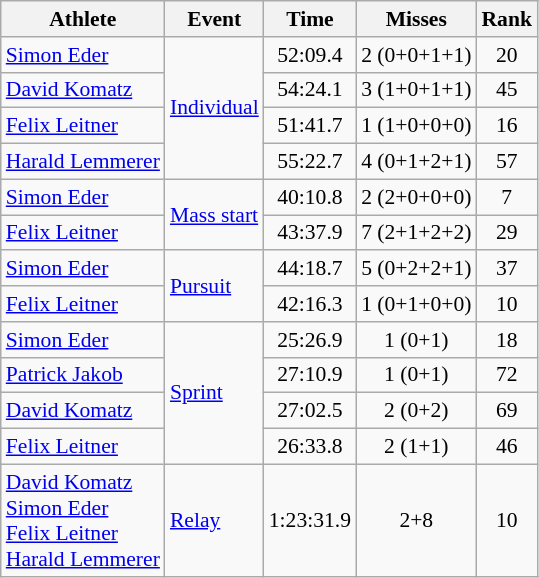<table class="wikitable" style="font-size:90%; text-align:center">
<tr>
<th>Athlete</th>
<th>Event</th>
<th>Time</th>
<th>Misses</th>
<th>Rank</th>
</tr>
<tr>
<td align=left><a href='#'>Simon Eder</a></td>
<td align=left rowspan=4><a href='#'>Individual</a></td>
<td>52:09.4</td>
<td>2 (0+0+1+1)</td>
<td>20</td>
</tr>
<tr>
<td align=left><a href='#'>David Komatz</a></td>
<td>54:24.1</td>
<td>3 (1+0+1+1)</td>
<td>45</td>
</tr>
<tr>
<td align=left><a href='#'>Felix Leitner</a></td>
<td>51:41.7</td>
<td>1 (1+0+0+0)</td>
<td>16</td>
</tr>
<tr>
<td align=left><a href='#'>Harald Lemmerer</a></td>
<td>55:22.7</td>
<td>4 (0+1+2+1)</td>
<td>57</td>
</tr>
<tr>
<td align=left><a href='#'>Simon Eder</a></td>
<td align=left rowspan=2><a href='#'>Mass start</a></td>
<td>40:10.8</td>
<td>2 (2+0+0+0)</td>
<td>7</td>
</tr>
<tr>
<td align=left><a href='#'>Felix Leitner</a></td>
<td>43:37.9</td>
<td>7 (2+1+2+2)</td>
<td>29</td>
</tr>
<tr>
<td align=left><a href='#'>Simon Eder</a></td>
<td align=left rowspan=2><a href='#'>Pursuit</a></td>
<td>44:18.7</td>
<td>5 (0+2+2+1)</td>
<td>37</td>
</tr>
<tr>
<td align=left><a href='#'>Felix Leitner</a></td>
<td>42:16.3</td>
<td>1 (0+1+0+0)</td>
<td>10</td>
</tr>
<tr>
<td align=left><a href='#'>Simon Eder</a></td>
<td align=left rowspan=4><a href='#'>Sprint</a></td>
<td>25:26.9</td>
<td>1 (0+1)</td>
<td>18</td>
</tr>
<tr>
<td align=left><a href='#'>Patrick Jakob</a></td>
<td>27:10.9</td>
<td>1 (0+1)</td>
<td>72</td>
</tr>
<tr>
<td align=left><a href='#'>David Komatz</a></td>
<td>27:02.5</td>
<td>2 (0+2)</td>
<td>69</td>
</tr>
<tr>
<td align=left><a href='#'>Felix Leitner</a></td>
<td>26:33.8</td>
<td>2 (1+1)</td>
<td>46</td>
</tr>
<tr>
<td align=left><a href='#'>David Komatz</a><br><a href='#'>Simon Eder</a><br><a href='#'>Felix Leitner</a><br><a href='#'>Harald Lemmerer</a></td>
<td align=left><a href='#'>Relay</a></td>
<td>1:23:31.9</td>
<td>2+8</td>
<td>10</td>
</tr>
</table>
